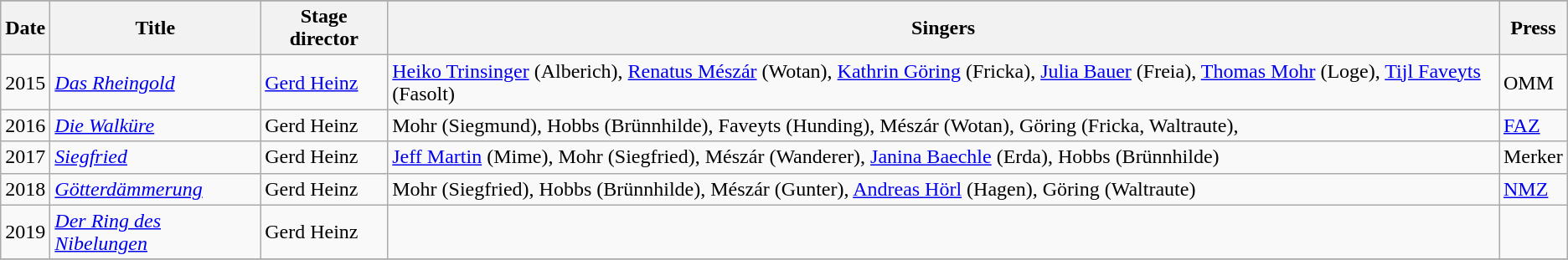<table class="wikitable sortable plainrowheaders">
<tr>
</tr>
<tr>
<th scope="col">Date</th>
<th scope="col">Title</th>
<th scope="col">Stage director</th>
<th scope="col">Singers</th>
<th scope="col">Press</th>
</tr>
<tr>
<td>2015</td>
<td><em><a href='#'>Das Rheingold</a></em></td>
<td><a href='#'>Gerd Heinz</a></td>
<td><a href='#'>Heiko Trinsinger</a> (Alberich), <a href='#'>Renatus Mészár</a> (Wotan), <a href='#'>Kathrin Göring</a> (Fricka), <a href='#'>Julia Bauer</a> (Freia), <a href='#'>Thomas Mohr</a> (Loge), <a href='#'>Tijl Faveyts</a> (Fasolt)</td>
<td>OMM</td>
</tr>
<tr>
<td>2016</td>
<td><em><a href='#'>Die Walküre</a></em></td>
<td>Gerd Heinz</td>
<td>Mohr (Siegmund), Hobbs (Brünnhilde), Faveyts (Hunding), Mészár (Wotan), Göring (Fricka, Waltraute),</td>
<td><a href='#'>FAZ</a></td>
</tr>
<tr>
<td>2017</td>
<td><em><a href='#'>Siegfried</a></em></td>
<td>Gerd Heinz</td>
<td><a href='#'>Jeff Martin</a> (Mime), Mohr (Siegfried), Mészár (Wanderer), <a href='#'>Janina Baechle</a> (Erda), Hobbs (Brünnhilde)</td>
<td>Merker</td>
</tr>
<tr>
<td>2018</td>
<td><em><a href='#'>Götterdämmerung</a></em></td>
<td>Gerd Heinz</td>
<td>Mohr (Siegfried), Hobbs (Brünnhilde), Mészár (Gunter), <a href='#'>Andreas Hörl</a> (Hagen), Göring (Waltraute)</td>
<td><a href='#'>NMZ</a></td>
</tr>
<tr>
<td>2019</td>
<td><em><a href='#'>Der Ring des Nibelungen</a></em></td>
<td>Gerd Heinz</td>
<td></td>
<td></td>
</tr>
<tr>
</tr>
</table>
